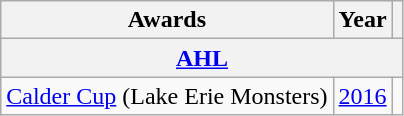<table class="wikitable">
<tr>
<th>Awards</th>
<th>Year</th>
<th></th>
</tr>
<tr>
<th colspan="3"><a href='#'>AHL</a></th>
</tr>
<tr>
<td><a href='#'>Calder Cup</a> (Lake Erie Monsters)</td>
<td><a href='#'>2016</a></td>
<td></td>
</tr>
</table>
